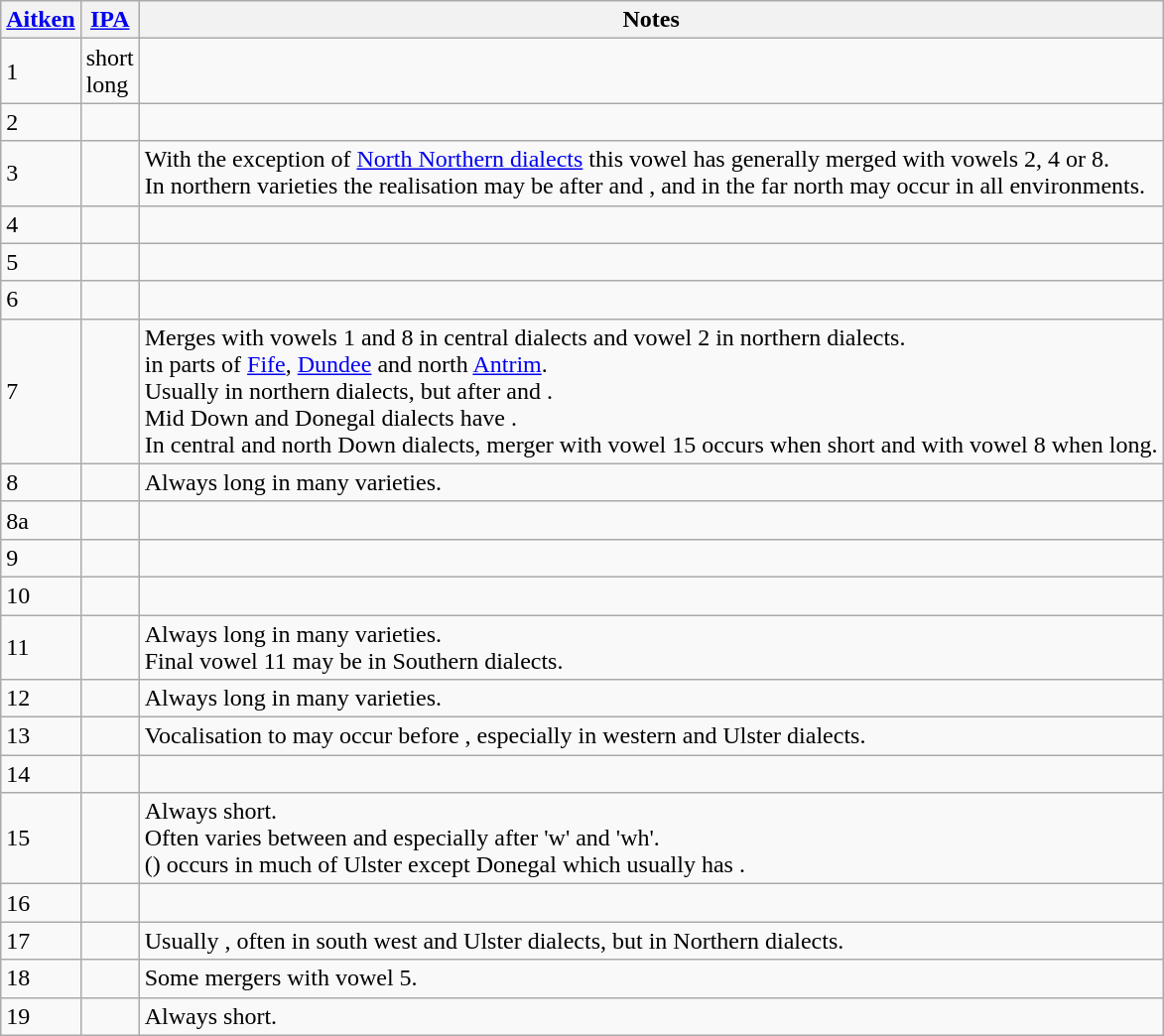<table class="wikitable" border="1">
<tr>
<th><a href='#'>Aitken</a></th>
<th><a href='#'>IPA</a></th>
<th>Notes</th>
</tr>
<tr>
<td>1</td>
<td>short <br>long </td>
<td></td>
</tr>
<tr>
<td>2</td>
<td></td>
<td></td>
</tr>
<tr>
<td>3</td>
<td></td>
<td>With the exception of <a href='#'>North Northern dialects</a> this vowel has generally merged with vowels 2, 4 or 8.<br>In northern varieties the realisation may be  after  and , and in the far north  may occur in all environments.</td>
</tr>
<tr>
<td>4</td>
<td></td>
<td></td>
</tr>
<tr>
<td>5</td>
<td></td>
<td></td>
</tr>
<tr>
<td>6</td>
<td></td>
<td></td>
</tr>
<tr>
<td>7</td>
<td></td>
<td>Merges with vowels 1 and 8 in central dialects and vowel 2 in northern dialects.<br> in parts of <a href='#'>Fife</a>, <a href='#'>Dundee</a> and north <a href='#'>Antrim</a>.<br>Usually  in northern dialects, but  after  and .<br>Mid Down and Donegal dialects have .<br>In central and north Down dialects, merger with vowel 15 occurs when short and with vowel 8 when long.</td>
</tr>
<tr>
<td>8</td>
<td></td>
<td>Always long in many varieties.</td>
</tr>
<tr>
<td>8a</td>
<td></td>
<td></td>
</tr>
<tr>
<td>9</td>
<td></td>
<td></td>
</tr>
<tr>
<td>10</td>
<td></td>
<td></td>
</tr>
<tr>
<td>11</td>
<td></td>
<td>Always long in many varieties.<br>Final vowel 11 may be  in Southern dialects.</td>
</tr>
<tr>
<td>12</td>
<td></td>
<td>Always long in many varieties.</td>
</tr>
<tr>
<td>13</td>
<td></td>
<td>Vocalisation to  may occur before , especially in western and Ulster dialects.</td>
</tr>
<tr>
<td>14</td>
<td></td>
<td></td>
</tr>
<tr>
<td>15</td>
<td></td>
<td>Always short.<br>Often varies between  and  especially after 'w' and 'wh'.<br> () occurs in much of Ulster except Donegal which usually has .</td>
</tr>
<tr>
<td>16</td>
<td></td>
<td></td>
</tr>
<tr>
<td>17</td>
<td></td>
<td>Usually , often  in south west and Ulster dialects, but  in Northern dialects.</td>
</tr>
<tr>
<td>18</td>
<td></td>
<td>Some mergers with vowel 5.</td>
</tr>
<tr>
<td>19</td>
<td></td>
<td>Always short.</td>
</tr>
</table>
